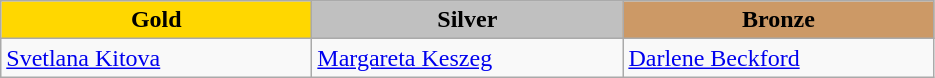<table class="wikitable" style="text-align:left">
<tr align="center">
<td width=200 bgcolor=gold><strong>Gold</strong></td>
<td width=200 bgcolor=silver><strong>Silver</strong></td>
<td width=200 bgcolor=CC9966><strong>Bronze</strong></td>
</tr>
<tr>
<td><a href='#'>Svetlana Kitova</a><br><em></em></td>
<td><a href='#'>Margareta Keszeg</a><br><em></em></td>
<td><a href='#'>Darlene Beckford</a><br><em></em></td>
</tr>
</table>
